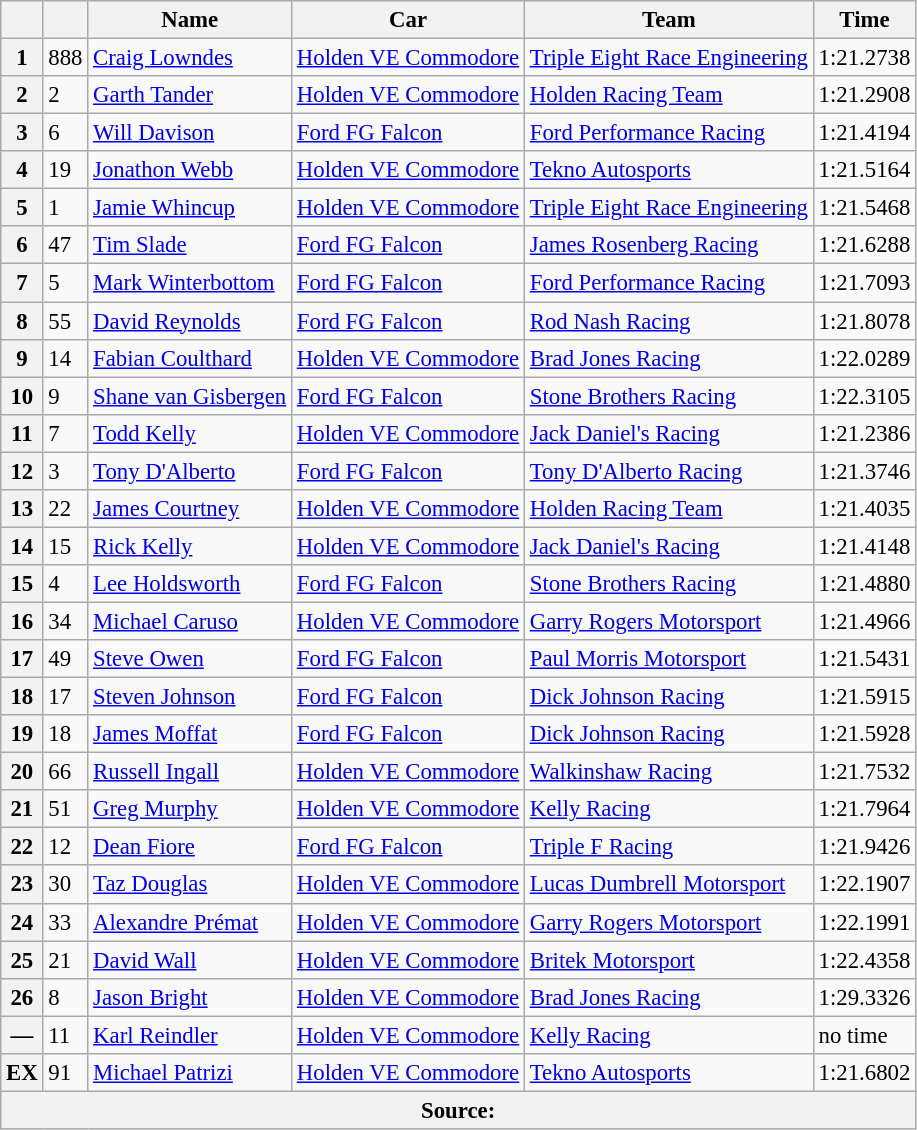<table class="wikitable" style="font-size: 95%;">
<tr>
<th></th>
<th></th>
<th>Name</th>
<th>Car</th>
<th>Team</th>
<th>Time</th>
</tr>
<tr>
<th>1</th>
<td>888</td>
<td> <a href='#'>Craig Lowndes</a></td>
<td><a href='#'>Holden VE Commodore</a></td>
<td><a href='#'>Triple Eight Race Engineering</a></td>
<td>1:21.2738</td>
</tr>
<tr>
<th>2</th>
<td>2</td>
<td> <a href='#'>Garth Tander</a></td>
<td><a href='#'>Holden VE Commodore</a></td>
<td><a href='#'>Holden Racing Team</a></td>
<td>1:21.2908</td>
</tr>
<tr>
<th>3</th>
<td>6</td>
<td> <a href='#'>Will Davison</a></td>
<td><a href='#'>Ford FG Falcon</a></td>
<td><a href='#'>Ford Performance Racing</a></td>
<td>1:21.4194</td>
</tr>
<tr>
<th>4</th>
<td>19</td>
<td> <a href='#'>Jonathon Webb</a></td>
<td><a href='#'>Holden VE Commodore</a></td>
<td><a href='#'>Tekno Autosports</a></td>
<td>1:21.5164</td>
</tr>
<tr>
<th>5</th>
<td>1</td>
<td> <a href='#'>Jamie Whincup</a></td>
<td><a href='#'>Holden VE Commodore</a></td>
<td><a href='#'>Triple Eight Race Engineering</a></td>
<td>1:21.5468</td>
</tr>
<tr>
<th>6</th>
<td>47</td>
<td> <a href='#'>Tim Slade</a></td>
<td><a href='#'>Ford FG Falcon</a></td>
<td><a href='#'>James Rosenberg Racing</a></td>
<td>1:21.6288</td>
</tr>
<tr>
<th>7</th>
<td>5</td>
<td> <a href='#'>Mark Winterbottom</a></td>
<td><a href='#'>Ford FG Falcon</a></td>
<td><a href='#'>Ford Performance Racing</a></td>
<td>1:21.7093</td>
</tr>
<tr>
<th>8</th>
<td>55</td>
<td> <a href='#'>David Reynolds</a></td>
<td><a href='#'>Ford FG Falcon</a></td>
<td><a href='#'>Rod Nash Racing</a></td>
<td>1:21.8078</td>
</tr>
<tr>
<th>9</th>
<td>14</td>
<td> <a href='#'>Fabian Coulthard</a></td>
<td><a href='#'>Holden VE Commodore</a></td>
<td><a href='#'>Brad Jones Racing</a></td>
<td>1:22.0289</td>
</tr>
<tr>
<th>10</th>
<td>9</td>
<td> <a href='#'>Shane van Gisbergen</a></td>
<td><a href='#'>Ford FG Falcon</a></td>
<td><a href='#'>Stone Brothers Racing</a></td>
<td>1:22.3105</td>
</tr>
<tr>
<th>11</th>
<td>7</td>
<td> <a href='#'>Todd Kelly</a></td>
<td><a href='#'>Holden VE Commodore</a></td>
<td><a href='#'>Jack Daniel's Racing</a></td>
<td>1:21.2386</td>
</tr>
<tr>
<th>12</th>
<td>3</td>
<td> <a href='#'>Tony D'Alberto</a></td>
<td><a href='#'>Ford FG Falcon</a></td>
<td><a href='#'>Tony D'Alberto Racing</a></td>
<td>1:21.3746</td>
</tr>
<tr>
<th>13</th>
<td>22</td>
<td> <a href='#'>James Courtney</a></td>
<td><a href='#'>Holden VE Commodore</a></td>
<td><a href='#'>Holden Racing Team</a></td>
<td>1:21.4035</td>
</tr>
<tr>
<th>14</th>
<td>15</td>
<td> <a href='#'>Rick Kelly</a></td>
<td><a href='#'>Holden VE Commodore</a></td>
<td><a href='#'>Jack Daniel's Racing</a></td>
<td>1:21.4148</td>
</tr>
<tr>
<th>15</th>
<td>4</td>
<td> <a href='#'>Lee Holdsworth</a></td>
<td><a href='#'>Ford FG Falcon</a></td>
<td><a href='#'>Stone Brothers Racing</a></td>
<td>1:21.4880</td>
</tr>
<tr>
<th>16</th>
<td>34</td>
<td> <a href='#'>Michael Caruso</a></td>
<td><a href='#'>Holden VE Commodore</a></td>
<td><a href='#'>Garry Rogers Motorsport</a></td>
<td>1:21.4966</td>
</tr>
<tr>
<th>17</th>
<td>49</td>
<td> <a href='#'>Steve Owen</a></td>
<td><a href='#'>Ford FG Falcon</a></td>
<td><a href='#'>Paul Morris Motorsport</a></td>
<td>1:21.5431</td>
</tr>
<tr>
<th>18</th>
<td>17</td>
<td> <a href='#'>Steven Johnson</a></td>
<td><a href='#'>Ford FG Falcon</a></td>
<td><a href='#'>Dick Johnson Racing</a></td>
<td>1:21.5915</td>
</tr>
<tr>
<th>19</th>
<td>18</td>
<td> <a href='#'>James Moffat</a></td>
<td><a href='#'>Ford FG Falcon</a></td>
<td><a href='#'>Dick Johnson Racing</a></td>
<td>1:21.5928</td>
</tr>
<tr>
<th>20</th>
<td>66</td>
<td> <a href='#'>Russell Ingall</a></td>
<td><a href='#'>Holden VE Commodore</a></td>
<td><a href='#'>Walkinshaw Racing</a></td>
<td>1:21.7532</td>
</tr>
<tr>
<th>21</th>
<td>51</td>
<td> <a href='#'>Greg Murphy</a></td>
<td><a href='#'>Holden VE Commodore</a></td>
<td><a href='#'>Kelly Racing</a></td>
<td>1:21.7964</td>
</tr>
<tr>
<th>22</th>
<td>12</td>
<td> <a href='#'>Dean Fiore</a></td>
<td><a href='#'>Ford FG Falcon</a></td>
<td><a href='#'>Triple F Racing</a></td>
<td>1:21.9426</td>
</tr>
<tr>
<th>23</th>
<td>30</td>
<td> <a href='#'>Taz Douglas</a></td>
<td><a href='#'>Holden VE Commodore</a></td>
<td><a href='#'>Lucas Dumbrell Motorsport</a></td>
<td>1:22.1907</td>
</tr>
<tr>
<th>24</th>
<td>33</td>
<td> <a href='#'>Alexandre Prémat</a></td>
<td><a href='#'>Holden VE Commodore</a></td>
<td><a href='#'>Garry Rogers Motorsport</a></td>
<td>1:22.1991</td>
</tr>
<tr>
<th>25</th>
<td>21</td>
<td> <a href='#'>David Wall</a></td>
<td><a href='#'>Holden VE Commodore</a></td>
<td><a href='#'>Britek Motorsport</a></td>
<td>1:22.4358</td>
</tr>
<tr>
<th>26</th>
<td>8</td>
<td> <a href='#'>Jason Bright</a></td>
<td><a href='#'>Holden VE Commodore</a></td>
<td><a href='#'>Brad Jones Racing</a></td>
<td>1:29.3326</td>
</tr>
<tr>
<th>—</th>
<td>11</td>
<td> <a href='#'>Karl Reindler</a></td>
<td><a href='#'>Holden VE Commodore</a></td>
<td><a href='#'>Kelly Racing</a></td>
<td>no time</td>
</tr>
<tr>
<th>EX</th>
<td>91</td>
<td> <a href='#'>Michael Patrizi</a></td>
<td><a href='#'>Holden VE Commodore</a></td>
<td><a href='#'>Tekno Autosports</a></td>
<td>1:21.6802</td>
</tr>
<tr>
<th colspan="6" style="text-align:center;">Source:</th>
</tr>
</table>
